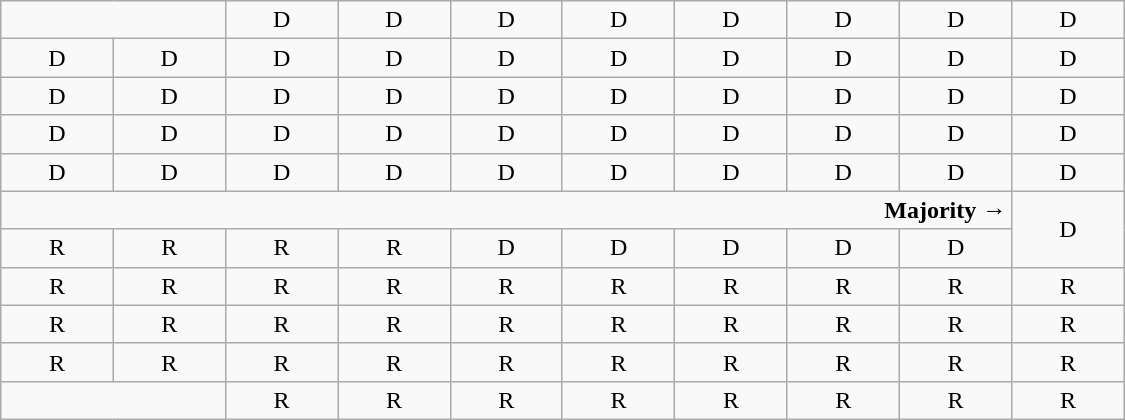<table class="wikitable" style="text-align:center" width=750px>
<tr>
<td colspan=2> </td>
<td>D</td>
<td>D</td>
<td>D</td>
<td>D</td>
<td>D</td>
<td>D</td>
<td>D</td>
<td>D</td>
</tr>
<tr>
<td width=10%  >D</td>
<td width=10%  >D</td>
<td width=10%  >D</td>
<td width=10%  >D</td>
<td width=10%  >D</td>
<td width=10%  >D</td>
<td width=10%  >D</td>
<td width=10%  >D</td>
<td width=10%  >D</td>
<td width=10%  >D</td>
</tr>
<tr>
<td>D</td>
<td>D</td>
<td>D</td>
<td>D</td>
<td>D</td>
<td>D</td>
<td>D</td>
<td>D</td>
<td>D</td>
<td>D</td>
</tr>
<tr>
<td>D<br></td>
<td>D<br></td>
<td>D<br></td>
<td>D<br></td>
<td>D<br></td>
<td>D<br></td>
<td>D<br></td>
<td>D</td>
<td>D</td>
<td>D</td>
</tr>
<tr>
<td>D<br></td>
<td>D<br></td>
<td>D<br></td>
<td>D<br></td>
<td>D<br></td>
<td>D<br></td>
<td>D<br></td>
<td>D<br></td>
<td>D<br></td>
<td>D<br></td>
</tr>
<tr>
<td colspan=9 align=right><strong>Majority →</strong></td>
<td rowspan=2 >D<br></td>
</tr>
<tr>
<td>R<br></td>
<td>R<br></td>
<td>R<br></td>
<td>R<br></td>
<td>D<br></td>
<td>D<br></td>
<td>D<br></td>
<td>D<br></td>
<td>D<br></td>
</tr>
<tr>
<td>R<br></td>
<td>R<br></td>
<td>R<br></td>
<td>R<br></td>
<td>R<br></td>
<td>R</td>
<td>R</td>
<td>R</td>
<td>R</td>
<td>R</td>
</tr>
<tr>
<td>R</td>
<td>R</td>
<td>R</td>
<td>R</td>
<td>R</td>
<td>R</td>
<td>R</td>
<td>R</td>
<td>R</td>
<td>R</td>
</tr>
<tr>
<td>R</td>
<td>R</td>
<td>R</td>
<td>R</td>
<td>R</td>
<td>R</td>
<td>R</td>
<td>R</td>
<td>R</td>
<td>R</td>
</tr>
<tr>
<td colspan=2> </td>
<td>R</td>
<td>R</td>
<td>R</td>
<td>R</td>
<td>R</td>
<td>R</td>
<td>R</td>
<td>R</td>
</tr>
</table>
